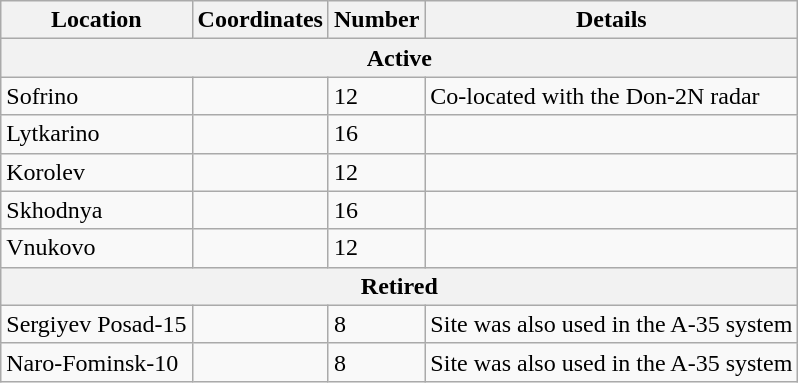<table class="wikitable">
<tr>
<th>Location</th>
<th>Coordinates </th>
<th>Number </th>
<th>Details</th>
</tr>
<tr>
<th colspan="4">Active</th>
</tr>
<tr>
<td>Sofrino</td>
<td></td>
<td>12</td>
<td>Co-located with the Don-2N radar</td>
</tr>
<tr>
<td>Lytkarino</td>
<td></td>
<td>16</td>
<td></td>
</tr>
<tr>
<td>Korolev</td>
<td></td>
<td>12</td>
<td></td>
</tr>
<tr>
<td>Skhodnya</td>
<td></td>
<td>16</td>
<td></td>
</tr>
<tr>
<td>Vnukovo</td>
<td></td>
<td>12</td>
<td></td>
</tr>
<tr>
<th colspan="4">Retired</th>
</tr>
<tr>
<td>Sergiyev Posad-15</td>
<td></td>
<td>8</td>
<td>Site was also used in the A-35 system</td>
</tr>
<tr>
<td>Naro-Fominsk-10</td>
<td></td>
<td>8</td>
<td>Site was also used in the A-35 system</td>
</tr>
</table>
